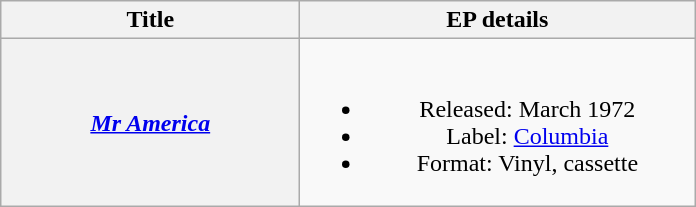<table class="wikitable plainrowheaders" style="text-align:center;" border="1">
<tr>
<th scope="col" style="width:12em;">Title</th>
<th scope="col" style="width:16em;">EP details</th>
</tr>
<tr>
<th scope="row"><em><a href='#'>Mr America</a></em></th>
<td><br><ul><li>Released: March 1972</li><li>Label: <a href='#'>Columbia</a></li><li>Format: Vinyl, cassette</li></ul></td>
</tr>
</table>
